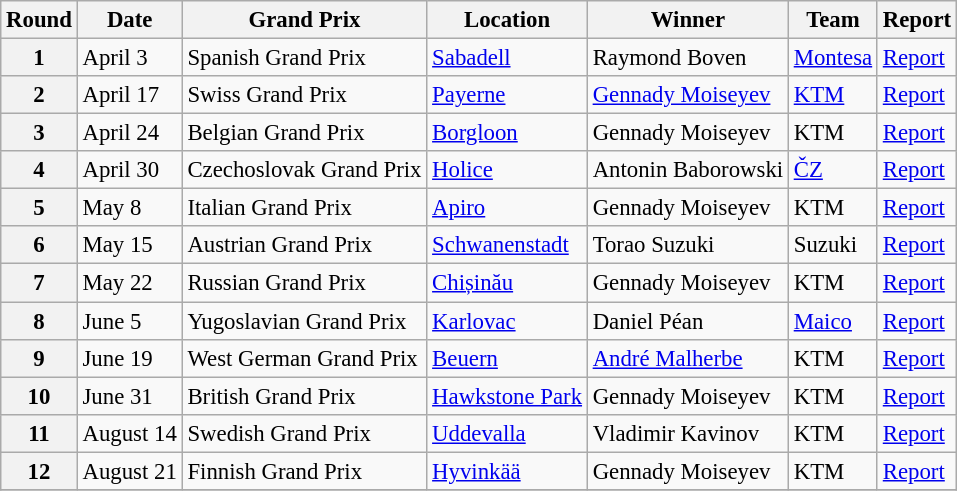<table class="wikitable" style="font-size: 95%;">
<tr>
<th align=center>Round</th>
<th align=center>Date</th>
<th align=center>Grand Prix</th>
<th align=center>Location</th>
<th align=center>Winner</th>
<th align=center>Team</th>
<th align=center>Report</th>
</tr>
<tr>
<th>1</th>
<td>April 3</td>
<td> Spanish Grand Prix</td>
<td><a href='#'>Sabadell</a></td>
<td> Raymond Boven</td>
<td><a href='#'>Montesa</a></td>
<td><a href='#'>Report</a></td>
</tr>
<tr>
<th>2</th>
<td>April 17</td>
<td> Swiss Grand Prix</td>
<td><a href='#'>Payerne</a></td>
<td> <a href='#'>Gennady Moiseyev</a></td>
<td><a href='#'>KTM</a></td>
<td><a href='#'>Report</a></td>
</tr>
<tr>
<th>3</th>
<td>April 24</td>
<td> Belgian Grand Prix</td>
<td><a href='#'>Borgloon</a></td>
<td> Gennady Moiseyev</td>
<td>KTM</td>
<td><a href='#'>Report</a></td>
</tr>
<tr>
<th>4</th>
<td>April 30</td>
<td> Czechoslovak Grand Prix</td>
<td><a href='#'>Holice</a></td>
<td> Antonin Baborowski</td>
<td><a href='#'>ČZ</a></td>
<td><a href='#'>Report</a></td>
</tr>
<tr>
<th>5</th>
<td>May 8</td>
<td> Italian Grand Prix</td>
<td><a href='#'>Apiro</a></td>
<td> Gennady Moiseyev</td>
<td>KTM</td>
<td><a href='#'>Report</a></td>
</tr>
<tr>
<th>6</th>
<td>May 15</td>
<td> Austrian Grand Prix</td>
<td><a href='#'>Schwanenstadt</a></td>
<td> Torao Suzuki</td>
<td>Suzuki</td>
<td><a href='#'>Report</a></td>
</tr>
<tr>
<th>7</th>
<td>May 22</td>
<td> Russian Grand Prix</td>
<td><a href='#'>Chișinău</a></td>
<td> Gennady Moiseyev</td>
<td>KTM</td>
<td><a href='#'>Report</a></td>
</tr>
<tr>
<th>8</th>
<td>June 5</td>
<td> Yugoslavian Grand Prix</td>
<td><a href='#'>Karlovac</a></td>
<td> Daniel Péan</td>
<td><a href='#'>Maico</a></td>
<td><a href='#'>Report</a></td>
</tr>
<tr>
<th>9</th>
<td>June 19</td>
<td> West German Grand Prix</td>
<td><a href='#'>Beuern</a></td>
<td> <a href='#'>André Malherbe</a></td>
<td>KTM</td>
<td><a href='#'>Report</a></td>
</tr>
<tr>
<th>10</th>
<td>June 31</td>
<td> British Grand Prix</td>
<td><a href='#'>Hawkstone Park</a></td>
<td> Gennady Moiseyev</td>
<td>KTM</td>
<td><a href='#'>Report</a></td>
</tr>
<tr>
<th>11</th>
<td>August 14</td>
<td> Swedish Grand Prix</td>
<td><a href='#'>Uddevalla</a></td>
<td> Vladimir Kavinov</td>
<td>KTM</td>
<td><a href='#'>Report</a></td>
</tr>
<tr>
<th>12</th>
<td>August 21</td>
<td> Finnish Grand Prix</td>
<td><a href='#'>Hyvinkää</a></td>
<td> Gennady Moiseyev</td>
<td>KTM</td>
<td><a href='#'>Report</a></td>
</tr>
<tr>
</tr>
</table>
